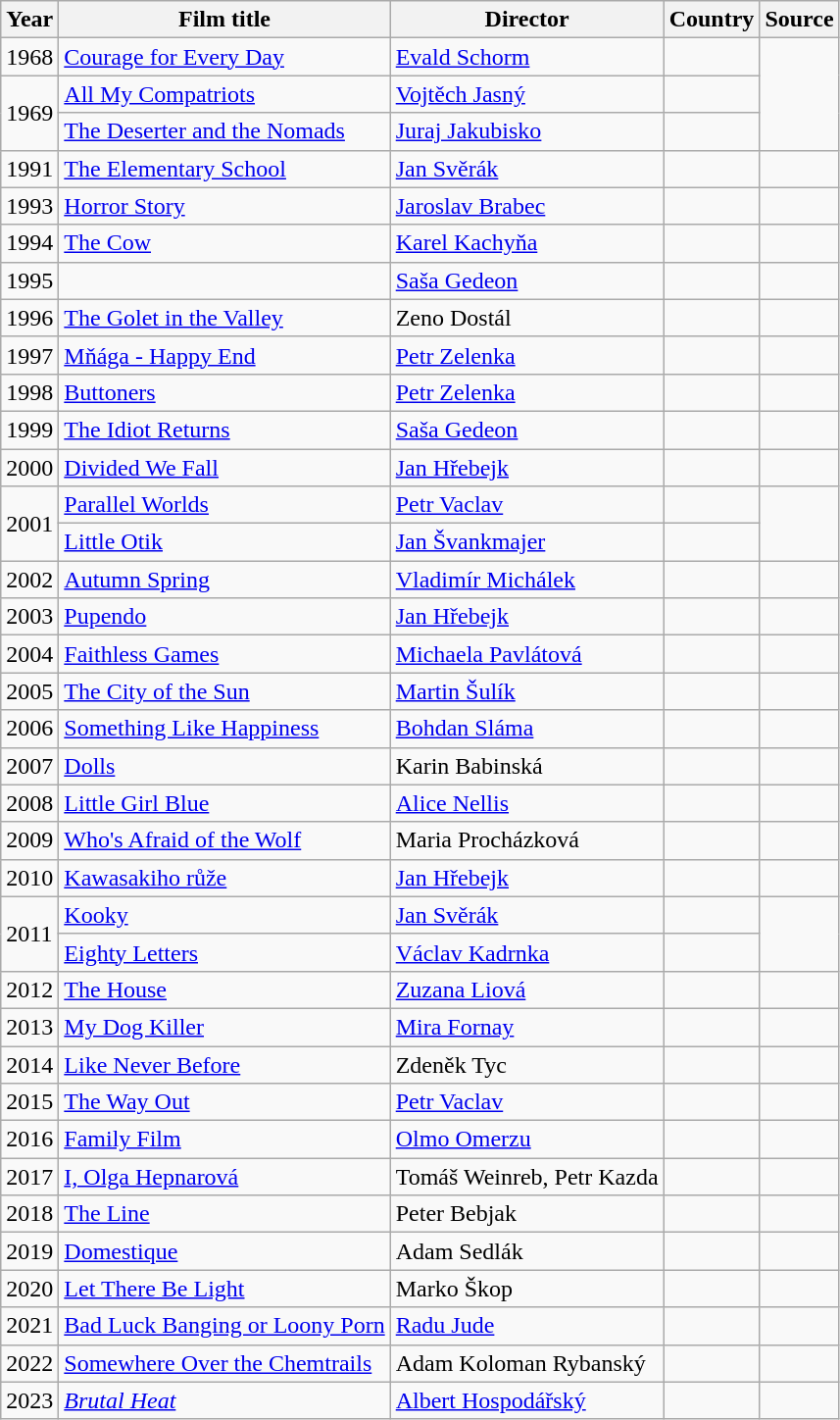<table class="wikitable sortable">
<tr>
<th>Year</th>
<th>Film title</th>
<th>Director</th>
<th>Country</th>
<th>Source</th>
</tr>
<tr>
<td>1968</td>
<td><a href='#'>Courage for Every Day</a></td>
<td><a href='#'>Evald Schorm</a></td>
<td></td>
<td rowspan="3"></td>
</tr>
<tr>
<td rowspan="2">1969</td>
<td><a href='#'>All My Compatriots</a></td>
<td><a href='#'>Vojtěch Jasný</a></td>
<td></td>
</tr>
<tr>
<td><a href='#'>The Deserter and the Nomads</a></td>
<td><a href='#'>Juraj Jakubisko</a></td>
<td></td>
</tr>
<tr>
<td>1991</td>
<td><a href='#'>The Elementary School</a></td>
<td><a href='#'>Jan Svěrák</a></td>
<td></td>
<td></td>
</tr>
<tr>
<td>1993</td>
<td><a href='#'>Horror Story</a></td>
<td><a href='#'>Jaroslav Brabec</a></td>
<td></td>
<td></td>
</tr>
<tr>
<td>1994</td>
<td><a href='#'>The Cow</a></td>
<td><a href='#'>Karel Kachyňa</a></td>
<td></td>
<td></td>
</tr>
<tr>
<td>1995</td>
<td></td>
<td><a href='#'>Saša Gedeon</a></td>
<td></td>
<td></td>
</tr>
<tr>
<td>1996</td>
<td><a href='#'>The Golet in the Valley</a></td>
<td>Zeno Dostál</td>
<td></td>
<td></td>
</tr>
<tr>
<td>1997</td>
<td><a href='#'>Mňága - Happy End</a></td>
<td><a href='#'>Petr Zelenka</a></td>
<td></td>
<td></td>
</tr>
<tr>
<td>1998</td>
<td><a href='#'>Buttoners</a></td>
<td><a href='#'>Petr Zelenka</a></td>
<td></td>
<td></td>
</tr>
<tr>
<td>1999</td>
<td><a href='#'>The Idiot Returns</a></td>
<td><a href='#'>Saša Gedeon</a></td>
<td></td>
<td></td>
</tr>
<tr>
<td>2000</td>
<td><a href='#'>Divided We Fall</a></td>
<td><a href='#'>Jan Hřebejk</a></td>
<td></td>
<td></td>
</tr>
<tr>
<td rowspan="2">2001</td>
<td><a href='#'>Parallel Worlds</a></td>
<td><a href='#'>Petr Vaclav</a></td>
<td></td>
<td rowspan="2"></td>
</tr>
<tr>
<td><a href='#'>Little Otik</a></td>
<td><a href='#'>Jan Švankmajer</a></td>
<td></td>
</tr>
<tr>
<td>2002</td>
<td><a href='#'>Autumn Spring</a></td>
<td><a href='#'>Vladimír Michálek</a></td>
<td></td>
<td></td>
</tr>
<tr>
<td>2003</td>
<td><a href='#'>Pupendo</a></td>
<td><a href='#'>Jan Hřebejk</a></td>
<td></td>
<td></td>
</tr>
<tr>
<td>2004</td>
<td><a href='#'>Faithless Games</a></td>
<td><a href='#'>Michaela Pavlátová</a></td>
<td></td>
<td></td>
</tr>
<tr>
<td>2005</td>
<td><a href='#'>The City of the Sun</a></td>
<td><a href='#'>Martin Šulík</a></td>
<td></td>
<td></td>
</tr>
<tr>
<td>2006</td>
<td><a href='#'>Something Like Happiness</a></td>
<td><a href='#'>Bohdan Sláma</a></td>
<td></td>
<td></td>
</tr>
<tr>
<td>2007</td>
<td><a href='#'>Dolls</a></td>
<td>Karin Babinská</td>
<td></td>
<td></td>
</tr>
<tr>
<td>2008</td>
<td><a href='#'>Little Girl Blue</a></td>
<td><a href='#'>Alice Nellis</a></td>
<td></td>
<td></td>
</tr>
<tr>
<td>2009</td>
<td><a href='#'>Who's Afraid of the Wolf</a></td>
<td>Maria Procházková</td>
<td></td>
<td></td>
</tr>
<tr>
<td>2010</td>
<td><a href='#'>Kawasakiho růže</a></td>
<td><a href='#'>Jan Hřebejk</a></td>
<td></td>
<td></td>
</tr>
<tr>
<td rowspan="2">2011</td>
<td><a href='#'>Kooky</a></td>
<td><a href='#'>Jan Svěrák</a></td>
<td></td>
<td rowspan="2"></td>
</tr>
<tr>
<td><a href='#'>Eighty Letters</a></td>
<td><a href='#'>Václav Kadrnka</a></td>
<td></td>
</tr>
<tr>
<td>2012</td>
<td><a href='#'>The House</a></td>
<td><a href='#'>Zuzana Liová</a></td>
<td></td>
<td></td>
</tr>
<tr>
<td>2013</td>
<td><a href='#'>My Dog Killer</a></td>
<td><a href='#'>Mira Fornay</a></td>
<td></td>
<td></td>
</tr>
<tr>
<td>2014</td>
<td><a href='#'>Like Never Before</a></td>
<td>Zdeněk Tyc</td>
<td></td>
<td></td>
</tr>
<tr>
<td>2015</td>
<td><a href='#'>The Way Out</a></td>
<td><a href='#'>Petr Vaclav</a></td>
<td></td>
<td></td>
</tr>
<tr>
<td>2016</td>
<td><a href='#'>Family Film</a></td>
<td><a href='#'>Olmo Omerzu</a></td>
<td></td>
<td></td>
</tr>
<tr>
<td>2017</td>
<td><a href='#'>I, Olga Hepnarová</a></td>
<td>Tomáš Weinreb, Petr Kazda</td>
<td></td>
<td></td>
</tr>
<tr>
<td>2018</td>
<td><a href='#'>The Line</a></td>
<td>Peter Bebjak</td>
<td></td>
<td></td>
</tr>
<tr>
<td>2019</td>
<td><a href='#'>Domestique</a></td>
<td>Adam Sedlák</td>
<td></td>
<td></td>
</tr>
<tr>
<td>2020</td>
<td><a href='#'>Let There Be Light</a></td>
<td>Marko Škop</td>
<td></td>
<td></td>
</tr>
<tr>
<td>2021</td>
<td><a href='#'>Bad Luck Banging or Loony Porn</a></td>
<td><a href='#'>Radu Jude</a></td>
<td></td>
<td></td>
</tr>
<tr>
<td>2022</td>
<td><a href='#'>Somewhere Over the Chemtrails</a></td>
<td>Adam Koloman Rybanský</td>
<td></td>
<td></td>
</tr>
<tr>
<td>2023</td>
<td><em><a href='#'>Brutal Heat</a></em></td>
<td><a href='#'>Albert Hospodářský</a></td>
<td></td>
<td></td>
</tr>
</table>
